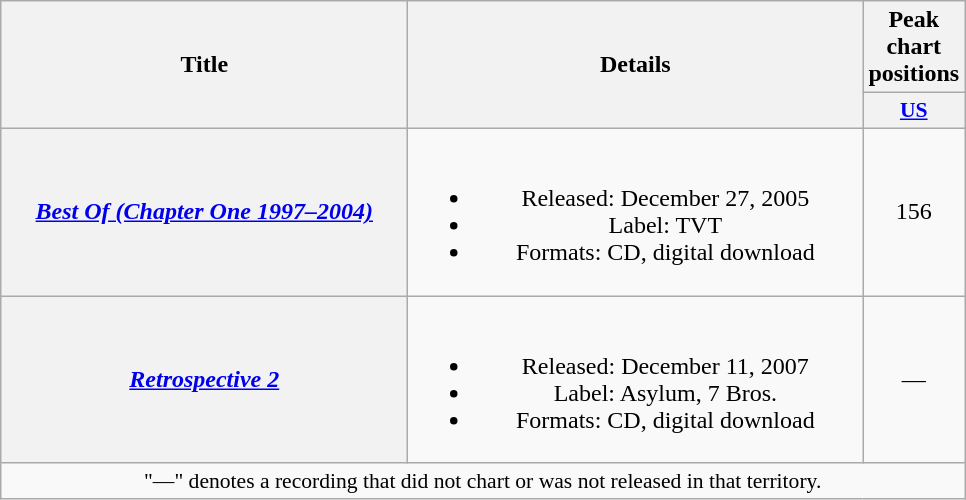<table class="wikitable plainrowheaders" style="text-align:center;">
<tr>
<th scope="col" rowspan="2" style="width:16.5em;">Title</th>
<th scope="col" rowspan="2" style="width:18.5em;">Details</th>
<th scope="col" colspan="1">Peak chart positions</th>
</tr>
<tr>
<th scope="col" style="width:3em;font-size:90%;"><a href='#'>US</a><br></th>
</tr>
<tr>
<th scope="row"><em><a href='#'>Best Of (Chapter One 1997–2004)</a></em></th>
<td><br><ul><li>Released: December 27, 2005</li><li>Label: TVT</li><li>Formats: CD, digital download</li></ul></td>
<td>156</td>
</tr>
<tr>
<th scope="row"><em><a href='#'>Retrospective 2</a></em></th>
<td><br><ul><li>Released: December 11, 2007</li><li>Label: Asylum, 7 Bros.</li><li>Formats: CD, digital download</li></ul></td>
<td>—</td>
</tr>
<tr>
<td colspan="5" style="font-size:90%">"—" denotes a recording that did not chart or was not released in that territory.</td>
</tr>
</table>
